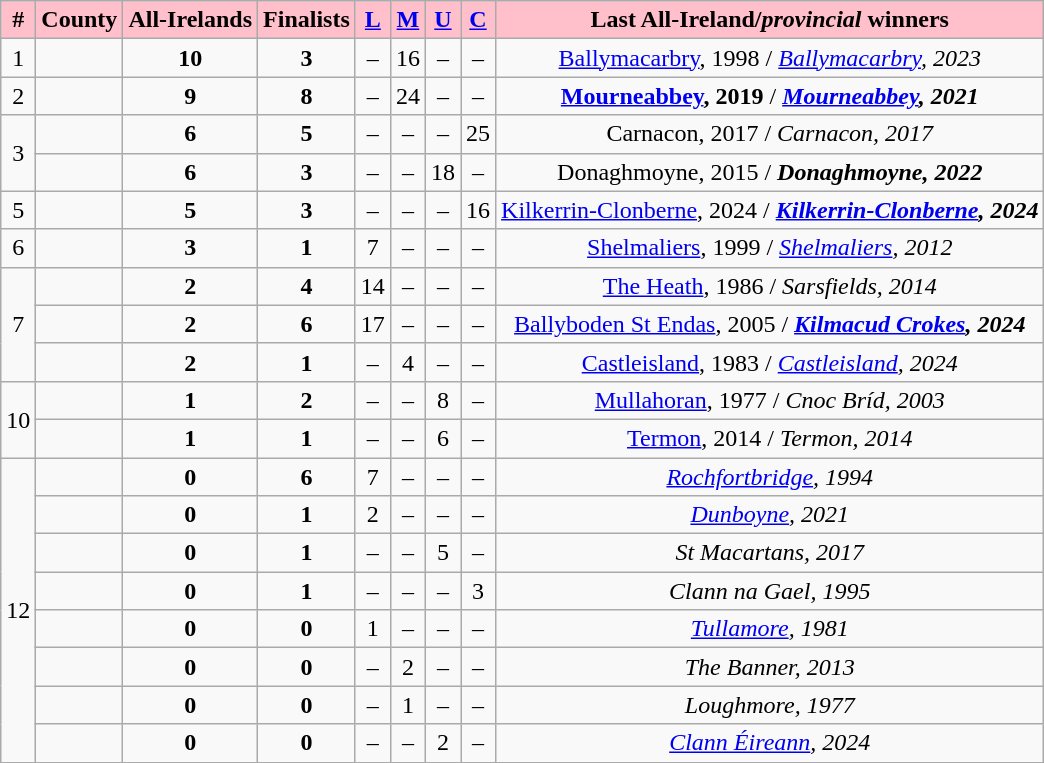<table class="wikitable" style="text-align:center;">
<tr>
<th style="background:pink;"><span>#</span></th>
<th style="background:pink;"><span>County</span></th>
<th style="background:pink;"><span>All-Irelands</span></th>
<th style="background:pink;"><span>Finalists</span></th>
<th style="background:pink;"><span><a href='#'>L</a></span></th>
<th style="background:pink;"><span><a href='#'>M</a></span></th>
<th style="background:pink;"><span><a href='#'>U</a></span></th>
<th style="background:pink;"><span><a href='#'>C</a></span></th>
<th style="background:pink;"><span>Last All-Ireland/<em>provincial</em> winners</span></th>
</tr>
<tr>
<td>1</td>
<td></td>
<td><strong>10</strong></td>
<td><strong>3</strong></td>
<td>–</td>
<td>16</td>
<td>–</td>
<td>–</td>
<td><a href='#'>Ballymacarbry</a>, 1998 / <em><a href='#'>Ballymacarbry</a>, 2023</em></td>
</tr>
<tr>
<td>2</td>
<td></td>
<td><strong>9</strong></td>
<td><strong>8</strong></td>
<td>–</td>
<td>24</td>
<td>–</td>
<td>–</td>
<td><strong><a href='#'>Mourneabbey</a>, 2019</strong> / <strong><em><a href='#'>Mourneabbey</a>, 2021</em></strong></td>
</tr>
<tr>
<td rowspan="2">3</td>
<td></td>
<td><strong>6</strong></td>
<td><strong>5</strong></td>
<td>–</td>
<td>–</td>
<td>–</td>
<td>25</td>
<td>Carnacon, 2017 / <em>Carnacon, 2017</em></td>
</tr>
<tr>
<td></td>
<td><strong>6</strong></td>
<td><strong>3</strong></td>
<td>–</td>
<td>–</td>
<td>18</td>
<td>–</td>
<td>Donaghmoyne, 2015 / <strong><em>Donaghmoyne, 2022</em></strong></td>
</tr>
<tr>
<td>5</td>
<td></td>
<td><strong>5</strong></td>
<td><strong>3</strong></td>
<td>–</td>
<td>–</td>
<td>–</td>
<td>16</td>
<td><a href='#'>Kilkerrin-Clonberne</a>, 2024 / <strong><em><a href='#'>Kilkerrin-Clonberne</a>, 2024</em></strong></td>
</tr>
<tr>
<td>6</td>
<td></td>
<td><strong>3</strong></td>
<td><strong>1</strong></td>
<td>7</td>
<td>–</td>
<td>–</td>
<td>–</td>
<td><a href='#'>Shelmaliers</a>, 1999 / <em><a href='#'>Shelmaliers</a>, 2012</em></td>
</tr>
<tr>
<td rowspan="3">7</td>
<td></td>
<td><strong>2</strong></td>
<td><strong>4</strong></td>
<td>14</td>
<td>–</td>
<td>–</td>
<td>–</td>
<td><a href='#'>The Heath</a>, 1986 / <em>Sarsfields, 2014</em></td>
</tr>
<tr>
<td></td>
<td><strong>2</strong></td>
<td><strong>6</strong></td>
<td>17</td>
<td>–</td>
<td>–</td>
<td>–</td>
<td><a href='#'>Ballyboden St Endas</a>, 2005 / <strong><em><a href='#'>Kilmacud Crokes</a>, 2024</em></strong></td>
</tr>
<tr>
<td></td>
<td><strong>2</strong></td>
<td><strong>1</strong></td>
<td>–</td>
<td>4</td>
<td>–</td>
<td>–</td>
<td><a href='#'>Castleisland</a>, 1983 / <em><a href='#'>Castleisland</a>, 2024</em></td>
</tr>
<tr>
<td rowspan="2">10</td>
<td></td>
<td><strong>1</strong></td>
<td><strong>2</strong></td>
<td>–</td>
<td>–</td>
<td>8</td>
<td>–</td>
<td><a href='#'>Mullahoran</a>, 1977 / <em>Cnoc Bríd, 2003</em></td>
</tr>
<tr>
<td></td>
<td><strong>1</strong></td>
<td><strong>1</strong></td>
<td>–</td>
<td>–</td>
<td>6</td>
<td>–</td>
<td><a href='#'>Termon</a>, 2014 / <em>Termon, 2014</em></td>
</tr>
<tr>
<td rowspan="8">12</td>
<td></td>
<td><strong>0</strong></td>
<td><strong>6</strong></td>
<td>7</td>
<td>–</td>
<td>–</td>
<td>–</td>
<td><em><a href='#'>Rochfortbridge</a>, 1994</em></td>
</tr>
<tr>
<td></td>
<td><strong>0</strong></td>
<td><strong>1</strong></td>
<td>2</td>
<td>–</td>
<td>–</td>
<td>–</td>
<td><em><a href='#'>Dunboyne</a>, 2021</em></td>
</tr>
<tr>
<td></td>
<td><strong>0</strong></td>
<td><strong>1</strong></td>
<td>–</td>
<td>–</td>
<td>5</td>
<td>–</td>
<td><em>St Macartans, 2017</em></td>
</tr>
<tr>
<td></td>
<td><strong>0</strong></td>
<td><strong>1</strong></td>
<td>–</td>
<td>–</td>
<td>–</td>
<td>3</td>
<td><em>Clann na Gael, 1995</em></td>
</tr>
<tr>
<td></td>
<td><strong>0</strong></td>
<td><strong>0</strong></td>
<td>1</td>
<td>–</td>
<td>–</td>
<td>–</td>
<td><em><a href='#'>Tullamore</a>, 1981</em></td>
</tr>
<tr>
<td></td>
<td><strong>0</strong></td>
<td><strong>0</strong></td>
<td>–</td>
<td>2</td>
<td>–</td>
<td>–</td>
<td><em>The Banner, 2013</em></td>
</tr>
<tr>
<td></td>
<td><strong>0</strong></td>
<td><strong>0</strong></td>
<td>–</td>
<td>1</td>
<td>–</td>
<td>–</td>
<td><em>Loughmore, 1977</em></td>
</tr>
<tr>
<td></td>
<td><strong>0</strong></td>
<td><strong>0</strong></td>
<td>–</td>
<td>–</td>
<td>2</td>
<td>–</td>
<td><em><a href='#'>Clann Éireann</a>, 2024</em></td>
</tr>
<tr>
</tr>
</table>
